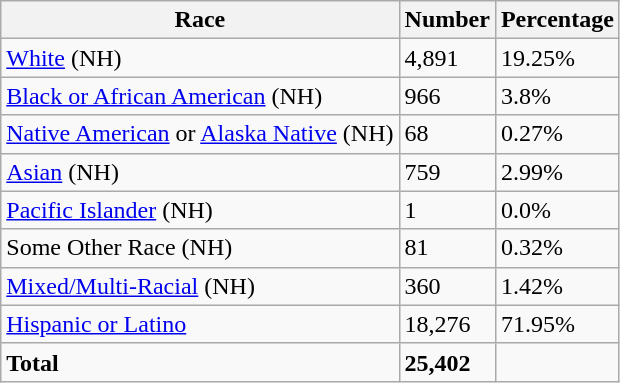<table class="wikitable">
<tr>
<th>Race</th>
<th>Number</th>
<th>Percentage</th>
</tr>
<tr>
<td><a href='#'>White</a> (NH)</td>
<td>4,891</td>
<td>19.25%</td>
</tr>
<tr>
<td><a href='#'>Black or African American</a> (NH)</td>
<td>966</td>
<td>3.8%</td>
</tr>
<tr>
<td><a href='#'>Native American</a> or <a href='#'>Alaska Native</a> (NH)</td>
<td>68</td>
<td>0.27%</td>
</tr>
<tr>
<td><a href='#'>Asian</a> (NH)</td>
<td>759</td>
<td>2.99%</td>
</tr>
<tr>
<td><a href='#'>Pacific Islander</a> (NH)</td>
<td>1</td>
<td>0.0%</td>
</tr>
<tr>
<td>Some Other Race (NH)</td>
<td>81</td>
<td>0.32%</td>
</tr>
<tr>
<td><a href='#'>Mixed/Multi-Racial</a> (NH)</td>
<td>360</td>
<td>1.42%</td>
</tr>
<tr>
<td><a href='#'>Hispanic or Latino</a></td>
<td>18,276</td>
<td>71.95%</td>
</tr>
<tr>
<td><strong>Total</strong></td>
<td><strong>25,402</strong></td>
<td></td>
</tr>
</table>
